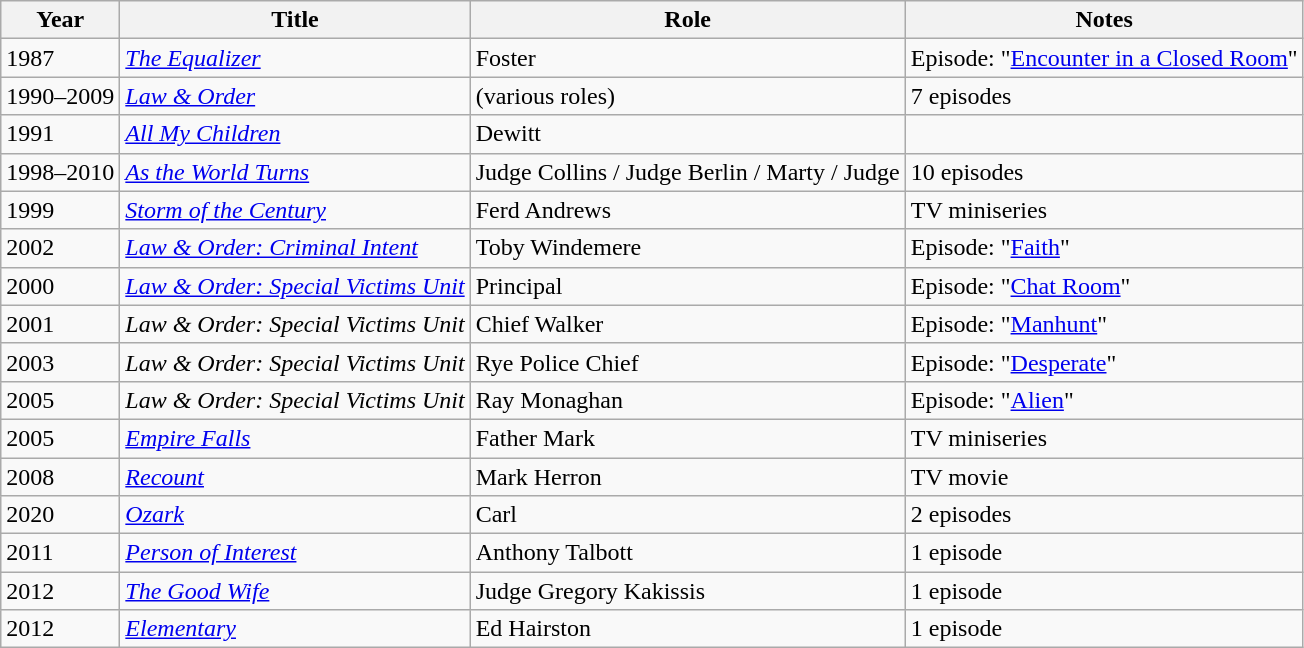<table class="wikitable sortable">
<tr>
<th>Year</th>
<th>Title</th>
<th>Role</th>
<th>Notes</th>
</tr>
<tr>
<td>1987</td>
<td><em><a href='#'>The Equalizer</a></em></td>
<td>Foster</td>
<td>Episode: "<a href='#'>Encounter in a Closed Room</a>"</td>
</tr>
<tr>
<td>1990–2009</td>
<td><em><a href='#'>Law & Order</a></em></td>
<td>(various roles)</td>
<td>7 episodes</td>
</tr>
<tr>
<td>1991</td>
<td><em><a href='#'>All My Children</a></em></td>
<td>Dewitt</td>
<td></td>
</tr>
<tr>
<td>1998–2010</td>
<td><em><a href='#'>As the World Turns</a></em></td>
<td>Judge Collins / Judge Berlin / Marty / Judge</td>
<td>10 episodes</td>
</tr>
<tr>
<td>1999</td>
<td><em><a href='#'>Storm of the Century</a></em></td>
<td>Ferd Andrews</td>
<td>TV miniseries</td>
</tr>
<tr>
<td>2002</td>
<td><em><a href='#'>Law & Order: Criminal Intent</a></em></td>
<td>Toby Windemere</td>
<td>Episode: "<a href='#'>Faith</a>"</td>
</tr>
<tr>
<td>2000</td>
<td><em><a href='#'>Law & Order: Special Victims Unit</a></em></td>
<td>Principal</td>
<td>Episode: "<a href='#'>Chat Room</a>"</td>
</tr>
<tr>
<td>2001</td>
<td><em>Law & Order: Special Victims Unit</em></td>
<td>Chief Walker</td>
<td>Episode: "<a href='#'>Manhunt</a>"</td>
</tr>
<tr>
<td>2003</td>
<td><em>Law & Order: Special Victims Unit</em></td>
<td>Rye Police Chief</td>
<td>Episode: "<a href='#'>Desperate</a>"</td>
</tr>
<tr>
<td>2005</td>
<td><em>Law & Order: Special Victims Unit</em></td>
<td>Ray Monaghan</td>
<td>Episode: "<a href='#'>Alien</a>"</td>
</tr>
<tr>
<td>2005</td>
<td><em><a href='#'>Empire Falls</a></em></td>
<td>Father Mark</td>
<td>TV miniseries</td>
</tr>
<tr>
<td>2008</td>
<td><em><a href='#'>Recount</a></em></td>
<td>Mark Herron</td>
<td>TV movie</td>
</tr>
<tr>
<td>2020</td>
<td><em><a href='#'>Ozark</a></em></td>
<td>Carl</td>
<td>2 episodes</td>
</tr>
<tr>
<td>2011</td>
<td><em><a href='#'>Person of Interest</a></em></td>
<td>Anthony Talbott</td>
<td>1 episode</td>
</tr>
<tr>
<td>2012</td>
<td><em><a href='#'>The Good Wife</a></em></td>
<td>Judge Gregory Kakissis</td>
<td>1 episode</td>
</tr>
<tr>
<td>2012</td>
<td><em><a href='#'>Elementary</a></em></td>
<td>Ed Hairston</td>
<td>1 episode</td>
</tr>
</table>
